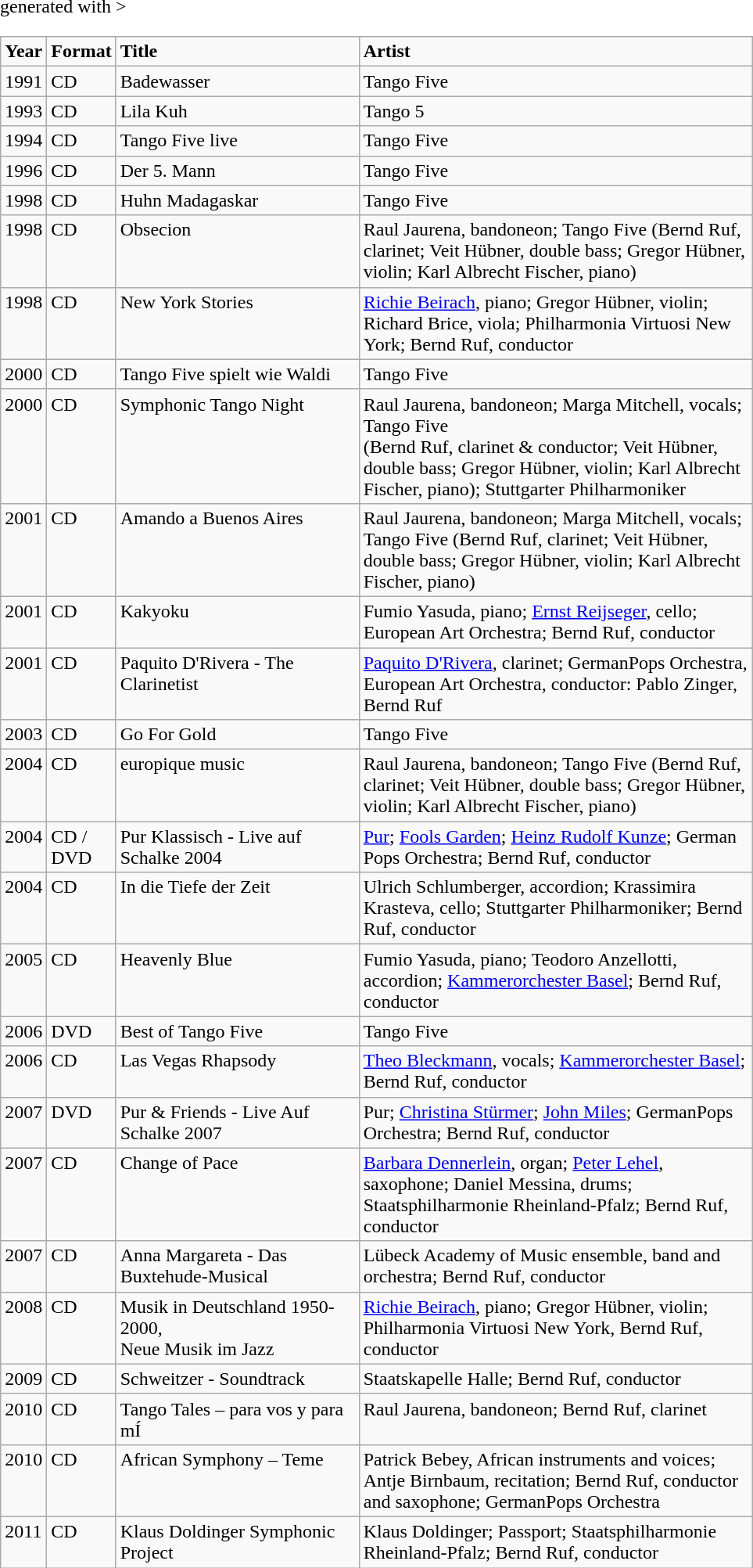<table class="wikitable" <hiddentext>generated with >
<tr style="font-weight:bold; vertical-align:top;">
<td style="width:26px; height:15px;">Year</td>
<td style="width:45px;">Format</td>
<td style="width:200px;">Title</td>
<td style="width:328px;">Artist</td>
</tr>
<tr valign="top">
<td style="height:15px;">1991</td>
<td>CD</td>
<td>Badewasser</td>
<td>Tango Five</td>
</tr>
<tr valign="top">
<td style="height:15px;">1993</td>
<td>CD</td>
<td>Lila Kuh</td>
<td>Tango 5</td>
</tr>
<tr valign="top">
<td style="height:15px;">1994</td>
<td>CD</td>
<td>Tango Five live</td>
<td>Tango Five</td>
</tr>
<tr valign="top">
<td style="height:15px;">1996</td>
<td>CD</td>
<td>Der 5. Mann</td>
<td>Tango Five</td>
</tr>
<tr valign="top">
<td style="height:15px;">1998</td>
<td>CD</td>
<td>Huhn Madagaskar</td>
<td>Tango Five</td>
</tr>
<tr valign="top">
<td style="height:26px;">1998</td>
<td>CD</td>
<td>Obsecion</td>
<td>Raul Jaurena, bandoneon; Tango Five (Bernd Ruf, clarinet; Veit Hübner, double bass; Gregor Hübner, violin; Karl Albrecht Fischer, piano)</td>
</tr>
<tr valign="top">
<td style="height:26px;">1998</td>
<td>CD</td>
<td>New York Stories</td>
<td><a href='#'>Richie Beirach</a>, piano; Gregor Hübner, violin; Richard Brice, viola; Philharmonia Virtuosi New York; Bernd Ruf, conductor</td>
</tr>
<tr valign="top">
<td style="height:15px;">2000</td>
<td>CD</td>
<td>Tango Five spielt wie Waldi</td>
<td>Tango Five</td>
</tr>
<tr valign="top">
<td style="height:38px;">2000</td>
<td>CD</td>
<td>Symphonic Tango Night</td>
<td>Raul Jaurena, bandoneon; Marga Mitchell, vocals; Tango Five<br>(Bernd Ruf, clarinet & conductor; Veit Hübner, double bass; Gregor Hübner, violin; Karl Albrecht Fischer, piano); Stuttgarter Philharmoniker</td>
</tr>
<tr valign="top">
<td style="height:38px;">2001</td>
<td>CD</td>
<td>Amando a Buenos Aires</td>
<td>Raul Jaurena, bandoneon; Marga Mitchell, vocals; Tango Five (Bernd Ruf, clarinet; Veit Hübner, double bass; Gregor Hübner, violin; Karl Albrecht Fischer, piano)</td>
</tr>
<tr valign="top">
<td style="height:26px;">2001</td>
<td>CD</td>
<td>Kakyoku</td>
<td>Fumio Yasuda, piano; <a href='#'>Ernst Reijseger</a>, cello; European Art Orchestra; Bernd Ruf, conductor</td>
</tr>
<tr valign="top">
<td style="height:26px;">2001</td>
<td>CD</td>
<td>Paquito D'Rivera - The Clarinetist</td>
<td><a href='#'>Paquito D'Rivera</a>, clarinet; GermanPops Orchestra, European Art Orchestra, conductor: Pablo Zinger, Bernd Ruf</td>
</tr>
<tr valign="top">
<td style="height:15px;">2003</td>
<td>CD</td>
<td>Go For Gold</td>
<td>Tango Five</td>
</tr>
<tr valign="top">
<td style="height:26px;">2004</td>
<td>CD</td>
<td>europique music</td>
<td>Raul Jaurena, bandoneon; Tango Five (Bernd Ruf, clarinet; Veit Hübner, double bass; Gregor Hübner, violin; Karl Albrecht Fischer, piano)</td>
</tr>
<tr valign="top">
<td style="height:26px;">2004</td>
<td>CD / DVD</td>
<td>Pur Klassisch - Live auf Schalke 2004</td>
<td><a href='#'>Pur</a>; <a href='#'>Fools Garden</a>; <a href='#'>Heinz Rudolf Kunze</a>; German Pops Orchestra; Bernd Ruf, conductor</td>
</tr>
<tr valign="top">
<td style="height:26px;">2004</td>
<td>CD</td>
<td>In die Tiefe der Zeit</td>
<td>Ulrich Schlumberger, accordion; Krassimira Krasteva, cello; Stuttgarter Philharmoniker; Bernd Ruf, conductor</td>
</tr>
<tr valign="top">
<td style="height:26px;">2005</td>
<td>CD</td>
<td>Heavenly Blue</td>
<td>Fumio Yasuda, piano; Teodoro Anzellotti, accordion; <a href='#'>Kammerorchester Basel</a>; Bernd Ruf, conductor</td>
</tr>
<tr valign="top">
<td style="height:15px;">2006</td>
<td>DVD</td>
<td>Best of Tango Five</td>
<td>Tango Five</td>
</tr>
<tr valign="top">
<td style="height:26px;">2006</td>
<td>CD</td>
<td>Las Vegas Rhapsody</td>
<td><a href='#'>Theo Bleckmann</a>, vocals; <a href='#'>Kammerorchester Basel</a>; Bernd Ruf, conductor</td>
</tr>
<tr valign="top">
<td style="height:26px;">2007</td>
<td>DVD</td>
<td>Pur & Friends - Live Auf Schalke 2007</td>
<td>Pur; <a href='#'>Christina Stürmer</a>; <a href='#'>John Miles</a>; GermanPops Orchestra; Bernd Ruf, conductor</td>
</tr>
<tr valign="top">
<td style="height:26px;">2007</td>
<td>CD</td>
<td>Change of Pace</td>
<td><a href='#'>Barbara Dennerlein</a>, organ; <a href='#'>Peter Lehel</a>, saxophone; Daniel Messina, drums; Staatsphilharmonie Rheinland-Pfalz; Bernd Ruf, conductor</td>
</tr>
<tr valign="top">
<td style="height:26px;">2007</td>
<td>CD</td>
<td>Anna Margareta - Das Buxtehude-Musical</td>
<td>Lübeck Academy of Music ensemble, band and orchestra; Bernd Ruf, conductor</td>
</tr>
<tr valign="top">
<td style="height:26px;">2008</td>
<td>CD</td>
<td>Musik in Deutschland 1950-2000,<br>Neue Musik im Jazz</td>
<td><a href='#'>Richie Beirach</a>, piano; Gregor Hübner, violin; Philharmonia Virtuosi New York, Bernd Ruf, conductor</td>
</tr>
<tr valign="top">
<td style="height:15px;">2009</td>
<td>CD</td>
<td>Schweitzer - Soundtrack</td>
<td>Staatskapelle Halle; Bernd Ruf, conductor</td>
</tr>
<tr valign="top">
<td style="height:15px;">2010</td>
<td>CD</td>
<td>Tango Tales – para vos y para mÍ</td>
<td>Raul Jaurena, bandoneon; Bernd Ruf, clarinet</td>
</tr>
<tr valign="top">
<td style="height:26px;">2010</td>
<td>CD</td>
<td>African Symphony – Teme</td>
<td>Patrick Bebey, African instruments and voices; Antje Birnbaum, recitation; Bernd Ruf, conductor and saxophone; GermanPops Orchestra</td>
</tr>
<tr valign="top">
<td style="height:26px;">2011</td>
<td>CD</td>
<td>Klaus Doldinger Symphonic Project</td>
<td>Klaus Doldinger; Passport; Staatsphilharmonie Rheinland-Pfalz; Bernd Ruf, conductor</td>
</tr>
</table>
